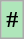<table class="wikitable floatleft">
<tr>
<th style="background: #afe6ba;">#</th>
</tr>
</table>
